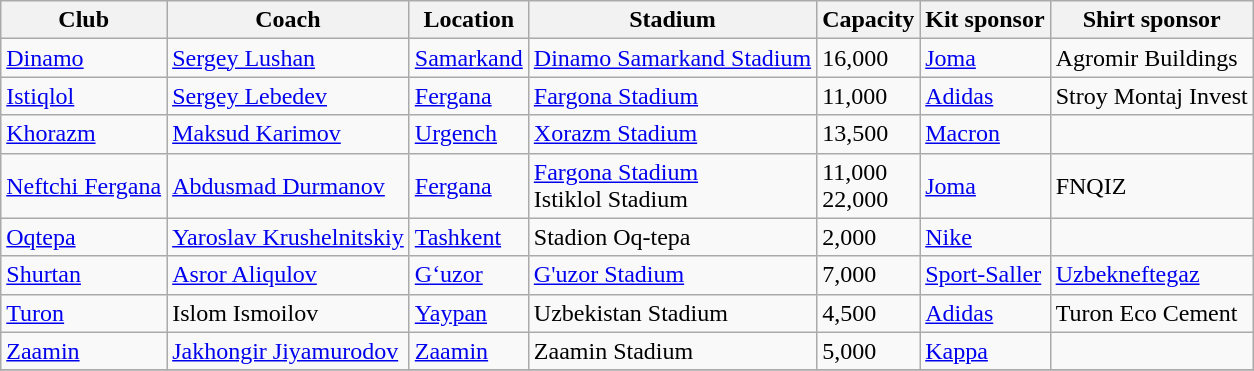<table class="wikitable sortable" style="text-align: left;">
<tr>
<th>Club</th>
<th>Coach</th>
<th>Location</th>
<th>Stadium</th>
<th>Capacity</th>
<th>Kit sponsor</th>
<th>Shirt sponsor</th>
</tr>
<tr>
<td><a href='#'>Dinamo</a></td>
<td> <a href='#'>Sergey Lushan</a></td>
<td><a href='#'>Samarkand</a></td>
<td><a href='#'>Dinamo Samarkand Stadium</a></td>
<td>16,000</td>
<td><a href='#'>Joma</a></td>
<td>Agromir Buildings</td>
</tr>
<tr>
<td><a href='#'>Istiqlol</a></td>
<td> <a href='#'>Sergey Lebedev</a></td>
<td><a href='#'>Fergana</a></td>
<td><a href='#'>Fargona Stadium</a></td>
<td>11,000</td>
<td><a href='#'>Adidas</a></td>
<td>Stroy Montaj Invest</td>
</tr>
<tr>
<td><a href='#'>Khorazm</a></td>
<td> <a href='#'>Maksud Karimov</a></td>
<td><a href='#'>Urgench</a></td>
<td><a href='#'>Xorazm Stadium</a></td>
<td>13,500</td>
<td><a href='#'>Macron</a></td>
<td></td>
</tr>
<tr>
<td><a href='#'>Neftchi Fergana</a></td>
<td> <a href='#'>Abdusmad Durmanov</a></td>
<td><a href='#'>Fergana</a></td>
<td><a href='#'>Fargona Stadium</a><br>Istiklol Stadium</td>
<td>11,000 <br>22,000</td>
<td><a href='#'>Joma</a></td>
<td>FNQIZ</td>
</tr>
<tr>
<td><a href='#'>Oqtepa</a></td>
<td> <a href='#'>Yaroslav Krushelnitskiy</a></td>
<td><a href='#'>Tashkent</a></td>
<td>Stadion Oq-tepa</td>
<td>2,000</td>
<td><a href='#'>Nike</a></td>
<td></td>
</tr>
<tr>
<td><a href='#'>Shurtan</a></td>
<td> <a href='#'>Asror Aliqulov</a></td>
<td><a href='#'>G‘uzor</a></td>
<td><a href='#'>G'uzor Stadium</a></td>
<td>7,000</td>
<td><a href='#'>Sport-Saller</a></td>
<td><a href='#'>Uzbekneftegaz</a></td>
</tr>
<tr>
<td><a href='#'>Turon</a></td>
<td> Islom Ismoilov</td>
<td><a href='#'>Yaypan</a></td>
<td>Uzbekistan Stadium</td>
<td>4,500</td>
<td><a href='#'>Adidas</a></td>
<td>Turon Eco Cement</td>
</tr>
<tr>
<td><a href='#'>Zaamin</a></td>
<td> <a href='#'>Jakhongir Jiyamurodov</a></td>
<td><a href='#'>Zaamin</a></td>
<td>Zaamin Stadium</td>
<td>5,000</td>
<td><a href='#'>Kappa</a></td>
<td></td>
</tr>
<tr>
</tr>
</table>
